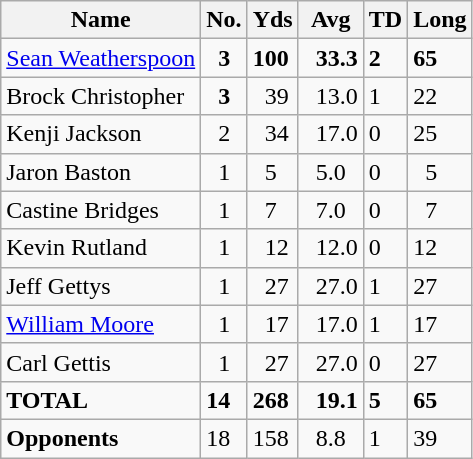<table class="wikitable sortable" style="white-space:nowrap;">
<tr>
<th>Name</th>
<th>No.</th>
<th>Yds</th>
<th>Avg</th>
<th>TD</th>
<th>Long</th>
</tr>
<tr>
<td><a href='#'>Sean Weatherspoon</a></td>
<td>  <strong>3</strong></td>
<td><strong>100</strong></td>
<td>  <strong>33.3</strong></td>
<td><strong>2</strong></td>
<td><strong>65</strong></td>
</tr>
<tr>
<td>Brock Christopher</td>
<td>  <strong>3</strong></td>
<td>  39</td>
<td>  13.0</td>
<td>1</td>
<td>22</td>
</tr>
<tr>
<td>Kenji Jackson</td>
<td>  2</td>
<td>  34</td>
<td>  17.0</td>
<td>0</td>
<td>25</td>
</tr>
<tr>
<td>Jaron Baston</td>
<td>  1</td>
<td>   5</td>
<td>   5.0</td>
<td>0</td>
<td>  5</td>
</tr>
<tr>
<td>Castine Bridges</td>
<td>  1</td>
<td>   7</td>
<td>   7.0</td>
<td>0</td>
<td>  7</td>
</tr>
<tr>
<td>Kevin Rutland</td>
<td>  1</td>
<td>  12</td>
<td>  12.0</td>
<td>0</td>
<td>12</td>
</tr>
<tr>
<td>Jeff Gettys</td>
<td>  1</td>
<td>  27</td>
<td>  27.0</td>
<td>1</td>
<td>27</td>
</tr>
<tr>
<td><a href='#'>William Moore</a></td>
<td>  1</td>
<td>  17</td>
<td>  17.0</td>
<td>1</td>
<td>17</td>
</tr>
<tr>
<td>Carl Gettis</td>
<td>  1</td>
<td>  27</td>
<td>  27.0</td>
<td>0</td>
<td>27</td>
</tr>
<tr>
<td><strong>TOTAL</strong></td>
<td><strong>14</strong></td>
<td><strong>268</strong></td>
<td>  <strong>19.1</strong></td>
<td><strong>5</strong></td>
<td><strong>65</strong></td>
</tr>
<tr>
<td><strong>Opponents</strong></td>
<td>18</td>
<td>158</td>
<td>   8.8</td>
<td>1</td>
<td>39</td>
</tr>
</table>
